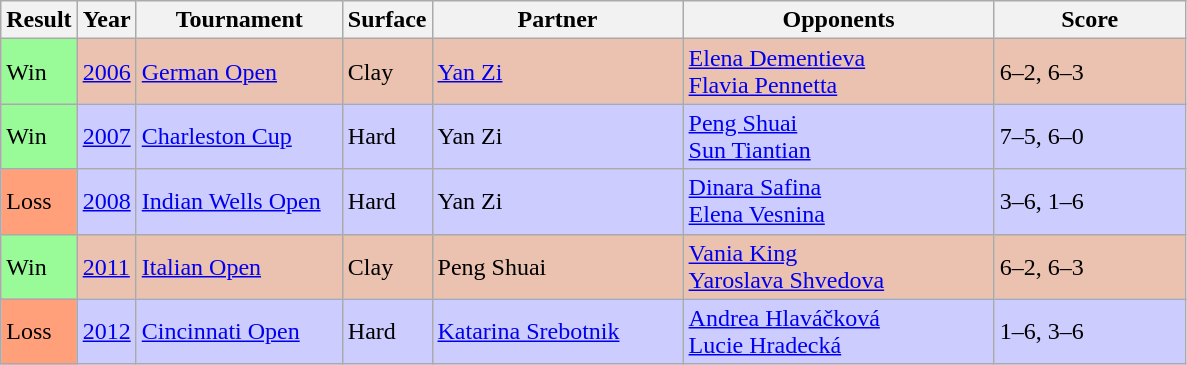<table class="sortable wikitable">
<tr>
<th>Result</th>
<th>Year</th>
<th width=130>Tournament</th>
<th>Surface</th>
<th width=160>Partner</th>
<th width=200>Opponents</th>
<th width=120>Score</th>
</tr>
<tr style="background:#ebc2af;">
<td style="background:#98fb98;">Win</td>
<td><a href='#'>2006</a></td>
<td><a href='#'>German Open</a></td>
<td>Clay</td>
<td> <a href='#'>Yan Zi</a></td>
<td> <a href='#'>Elena Dementieva</a> <br>  <a href='#'>Flavia Pennetta</a></td>
<td>6–2, 6–3</td>
</tr>
<tr style="background:#ccf;">
<td style="background:#98fb98;">Win</td>
<td><a href='#'>2007</a></td>
<td><a href='#'>Charleston Cup</a></td>
<td>Hard</td>
<td> Yan Zi</td>
<td> <a href='#'>Peng Shuai</a> <br>  <a href='#'>Sun Tiantian</a></td>
<td>7–5, 6–0</td>
</tr>
<tr style="background:#ccf;">
<td style="background:#ffa07a;">Loss</td>
<td><a href='#'>2008</a></td>
<td><a href='#'>Indian Wells Open</a></td>
<td>Hard</td>
<td> Yan Zi</td>
<td> <a href='#'>Dinara Safina</a> <br>  <a href='#'>Elena Vesnina</a></td>
<td>3–6, 1–6</td>
</tr>
<tr style="background:#ebc2af;">
<td style="background:#98fb98;">Win</td>
<td><a href='#'>2011</a></td>
<td><a href='#'>Italian Open</a></td>
<td>Clay</td>
<td> Peng Shuai</td>
<td> <a href='#'>Vania King</a> <br>  <a href='#'>Yaroslava Shvedova</a></td>
<td>6–2, 6–3</td>
</tr>
<tr style="background:#ccf;">
<td style="background:#ffa07a;">Loss</td>
<td><a href='#'>2012</a></td>
<td><a href='#'>Cincinnati Open</a></td>
<td>Hard</td>
<td> <a href='#'>Katarina Srebotnik</a></td>
<td> <a href='#'>Andrea Hlaváčková</a> <br>  <a href='#'>Lucie Hradecká</a></td>
<td>1–6, 3–6</td>
</tr>
</table>
